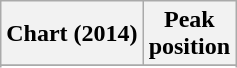<table class="wikitable sortable plainrowheaders">
<tr>
<th>Chart (2014)</th>
<th>Peak<br> position</th>
</tr>
<tr>
</tr>
<tr>
</tr>
</table>
